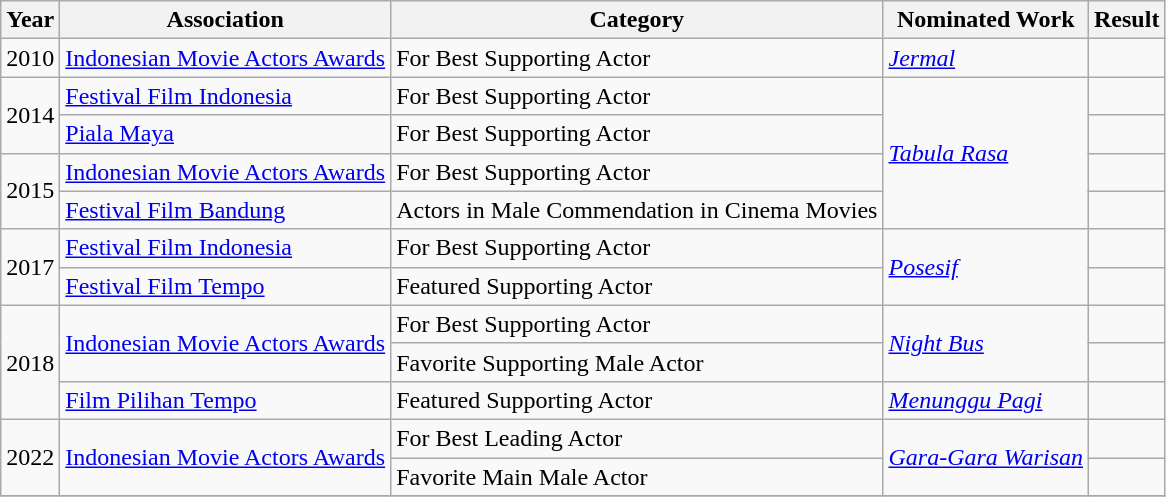<table class="wikitable">
<tr>
<th>Year</th>
<th>Association</th>
<th>Category</th>
<th>Nominated Work</th>
<th>Result</th>
</tr>
<tr>
<td>2010</td>
<td><a href='#'>Indonesian Movie Actors Awards</a></td>
<td>For Best Supporting Actor</td>
<td><em><a href='#'>Jermal</a></em></td>
<td></td>
</tr>
<tr>
<td rowspan= "2">2014</td>
<td><a href='#'>Festival Film Indonesia</a></td>
<td>For Best Supporting Actor</td>
<td rowspan= "4"><em><a href='#'>Tabula Rasa</a></em></td>
<td></td>
</tr>
<tr>
<td><a href='#'>Piala Maya</a></td>
<td>For Best Supporting Actor</td>
<td></td>
</tr>
<tr>
<td rowspan= "2">2015</td>
<td><a href='#'>Indonesian Movie Actors Awards</a></td>
<td>For Best Supporting Actor</td>
<td></td>
</tr>
<tr>
<td><a href='#'>Festival Film Bandung</a></td>
<td>Actors in Male Commendation in Cinema Movies</td>
<td></td>
</tr>
<tr>
<td rowspan= "2">2017</td>
<td><a href='#'>Festival Film Indonesia</a></td>
<td>For Best Supporting Actor</td>
<td rowspan= "2"><em><a href='#'>Posesif</a></em></td>
<td></td>
</tr>
<tr>
<td><a href='#'>Festival Film Tempo</a></td>
<td>Featured Supporting Actor</td>
<td></td>
</tr>
<tr>
<td rowspan= "3">2018</td>
<td rowspan= "2"><a href='#'>Indonesian Movie Actors Awards</a></td>
<td>For Best Supporting Actor</td>
<td rowspan= "2"><em><a href='#'>Night Bus</a></em></td>
<td></td>
</tr>
<tr>
<td>Favorite Supporting Male Actor</td>
<td></td>
</tr>
<tr>
<td><a href='#'>Film Pilihan Tempo</a></td>
<td>Featured Supporting Actor</td>
<td><em><a href='#'>Menunggu Pagi</a></em></td>
<td></td>
</tr>
<tr>
<td rowspan= "2">2022</td>
<td rowspan= "2"><a href='#'>Indonesian Movie Actors Awards</a></td>
<td>For Best Leading Actor</td>
<td rowspan= "2"><em><a href='#'>Gara-Gara Warisan</a></em></td>
<td></td>
</tr>
<tr>
<td>Favorite Main Male Actor</td>
<td></td>
</tr>
<tr>
</tr>
</table>
